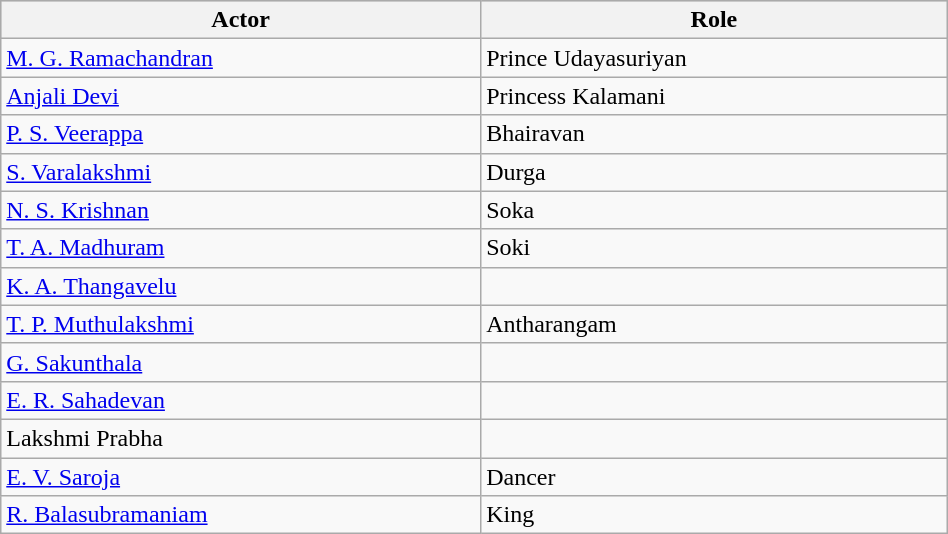<table class="wikitable" width="50%">
<tr bgcolor="#CCCCCC">
<th>Actor</th>
<th>Role</th>
</tr>
<tr>
<td><a href='#'>M. G. Ramachandran</a></td>
<td>Prince Udayasuriyan</td>
</tr>
<tr>
<td><a href='#'>Anjali Devi</a></td>
<td>Princess Kalamani</td>
</tr>
<tr>
<td><a href='#'>P. S. Veerappa</a></td>
<td>Bhairavan</td>
</tr>
<tr>
<td><a href='#'>S. Varalakshmi</a></td>
<td>Durga</td>
</tr>
<tr>
<td><a href='#'>N. S. Krishnan</a></td>
<td>Soka</td>
</tr>
<tr>
<td><a href='#'>T. A. Madhuram</a></td>
<td>Soki</td>
</tr>
<tr>
<td><a href='#'>K. A. Thangavelu</a></td>
<td></td>
</tr>
<tr>
<td><a href='#'>T. P. Muthulakshmi</a></td>
<td>Antharangam</td>
</tr>
<tr>
<td><a href='#'>G. Sakunthala</a></td>
<td></td>
</tr>
<tr>
<td><a href='#'>E. R. Sahadevan</a></td>
<td></td>
</tr>
<tr>
<td>Lakshmi Prabha</td>
<td></td>
</tr>
<tr>
<td><a href='#'>E. V. Saroja</a></td>
<td>Dancer</td>
</tr>
<tr>
<td><a href='#'>R. Balasubramaniam</a></td>
<td>King</td>
</tr>
</table>
